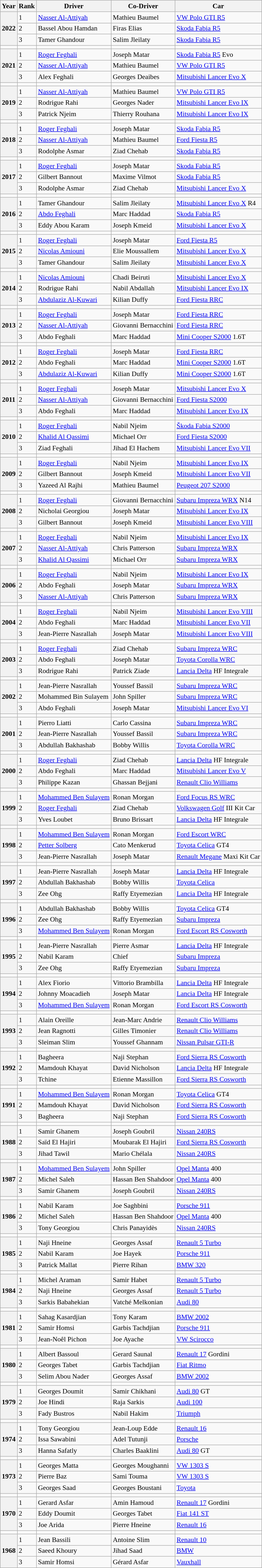<table class="wikitable" style="font-size:90%;">
<tr>
<th>Year</th>
<th>Rank</th>
<th>Driver</th>
<th>Co-Driver</th>
<th>Car</th>
</tr>
<tr>
<th rowspan=3>2022</th>
<td>1</td>
<td> <a href='#'>Nasser Al-Attiyah</a></td>
<td> Mathieu Baumel</td>
<td><a href='#'>VW Polo GTI R5</a></td>
</tr>
<tr>
<td>2</td>
<td> Bassel Abou Hamdan</td>
<td> Firas Elias</td>
<td><a href='#'>Skoda Fabia R5</a></td>
</tr>
<tr>
<td>3</td>
<td>  Tamer Ghandour</td>
<td>  Salim Jleilaty</td>
<td><a href='#'>Skoda Fabia R5</a></td>
</tr>
<tr>
<td></td>
<td></td>
<td></td>
<td></td>
</tr>
<tr>
<th rowspan=3>2021</th>
<td>1</td>
<td> <a href='#'>Roger Feghali</a></td>
<td> Joseph Matar</td>
<td><a href='#'>Skoda Fabia R5</a> Evo</td>
</tr>
<tr>
<td>2</td>
<td> <a href='#'>Nasser Al-Attiyah</a></td>
<td> Mathieu Baumel</td>
<td><a href='#'>VW Polo GTI R5</a></td>
</tr>
<tr>
<td>3</td>
<td> Alex Feghali</td>
<td> Georges Deaibes</td>
<td><a href='#'>Mitsubishi Lancer Evo X</a></td>
</tr>
<tr>
<td></td>
<td></td>
<td></td>
<td></td>
</tr>
<tr>
<th rowspan=3>2019</th>
<td>1</td>
<td> <a href='#'>Nasser Al-Attiyah</a></td>
<td> Mathieu Baumel</td>
<td><a href='#'>VW Polo GTI R5</a></td>
</tr>
<tr>
<td>2</td>
<td> Rodrigue Rahi</td>
<td> Georges Nader</td>
<td><a href='#'>Mitsubishi Lancer Evo IX</a></td>
</tr>
<tr>
<td>3</td>
<td> Patrick Njeim</td>
<td> Thierry Rouhana</td>
<td><a href='#'>Mitsubishi Lancer Evo IX</a></td>
</tr>
<tr>
<td></td>
<td></td>
<td></td>
<td></td>
</tr>
<tr>
<th rowspan=3>2018</th>
<td>1</td>
<td> <a href='#'>Roger Feghali</a></td>
<td> Joseph Matar</td>
<td><a href='#'>Skoda Fabia R5</a></td>
</tr>
<tr>
<td>2</td>
<td> <a href='#'>Nasser Al-Attiyah</a></td>
<td> Mathieu Baumel</td>
<td><a href='#'>Ford Fiesta R5</a></td>
</tr>
<tr>
<td>3</td>
<td> Rodolphe Asmar</td>
<td> Ziad Chehab</td>
<td><a href='#'>Skoda Fabia R5</a></td>
</tr>
<tr>
<td></td>
<td></td>
<td></td>
<td></td>
</tr>
<tr>
<th rowspan=3>2017</th>
<td>1</td>
<td> <a href='#'>Roger Feghali</a></td>
<td> Joseph Matar</td>
<td><a href='#'>Skoda Fabia R5</a></td>
</tr>
<tr>
<td>2</td>
<td> Gilbert Bannout</td>
<td> Maxime Vilmot</td>
<td><a href='#'>Skoda Fabia R5</a></td>
</tr>
<tr>
<td>3</td>
<td> Rodolphe Asmar</td>
<td> Ziad Chehab</td>
<td><a href='#'>Mitsubishi Lancer Evo X</a></td>
</tr>
<tr>
<td></td>
<td></td>
<td></td>
<td></td>
</tr>
<tr>
<th rowspan=3>2016</th>
<td>1</td>
<td>  Tamer Ghandour</td>
<td>  Salim Jleilaty</td>
<td><a href='#'>Mitsubishi Lancer Evo X</a> R4</td>
</tr>
<tr>
<td>2</td>
<td> <a href='#'>Abdo Feghali</a></td>
<td> Marc Haddad</td>
<td><a href='#'>Skoda Fabia R5</a></td>
</tr>
<tr>
<td>3</td>
<td> Eddy Abou Karam</td>
<td> Joseph Kmeid</td>
<td><a href='#'>Mitsubishi Lancer Evo X</a></td>
</tr>
<tr>
<td></td>
<td></td>
<td></td>
<td></td>
</tr>
<tr>
<th rowspan=3>2015</th>
<td>1</td>
<td> <a href='#'>Roger Feghali </a></td>
<td> Joseph Matar</td>
<td><a href='#'>Ford Fiesta R5</a></td>
</tr>
<tr>
<td>2</td>
<td> <a href='#'>Nicolas Amiouni</a></td>
<td> Elie Moussallem</td>
<td><a href='#'>Mitsubishi Lancer Evo X</a></td>
</tr>
<tr>
<td>3</td>
<td> Tamer Ghandour</td>
<td> Salim Jleilaty</td>
<td><a href='#'>Mitsubishi Lancer Evo X</a></td>
</tr>
<tr>
<td></td>
<td></td>
<td></td>
<td></td>
</tr>
<tr>
<th rowspan=3>2014</th>
<td>1</td>
<td> <a href='#'>Nicolas Amiouni</a></td>
<td> Chadi Beiruti</td>
<td><a href='#'>Mitsubishi Lancer Evo X</a></td>
</tr>
<tr>
<td>2</td>
<td> Rodrigue Rahi</td>
<td> Nabil Abdallah</td>
<td><a href='#'>Mitsubishi Lancer Evo IX</a></td>
</tr>
<tr>
<td>3</td>
<td> <a href='#'>Abdulaziz Al-Kuwari</a></td>
<td> Kilian Duffy</td>
<td><a href='#'>Ford Fiesta RRC</a></td>
</tr>
<tr>
<td></td>
<td></td>
<td></td>
<td></td>
</tr>
<tr>
<th rowspan=3>2013</th>
<td>1</td>
<td> <a href='#'>Roger Feghali</a></td>
<td> Joseph Matar</td>
<td><a href='#'>Ford Fiesta RRC</a></td>
</tr>
<tr>
<td>2</td>
<td> <a href='#'>Nasser Al-Attiyah</a></td>
<td> Giovanni Bernacchini</td>
<td><a href='#'>Ford Fiesta RRC</a></td>
</tr>
<tr>
<td>3</td>
<td> Abdo Feghali</td>
<td> Marc Haddad</td>
<td><a href='#'>Mini Cooper S2000</a> 1.6T</td>
</tr>
<tr>
<td></td>
<td></td>
<td></td>
<td></td>
</tr>
<tr>
<th rowspan=3>2012</th>
<td>1</td>
<td> <a href='#'>Roger Feghali</a></td>
<td> Joseph Matar</td>
<td><a href='#'>Ford Fiesta RRC</a></td>
</tr>
<tr>
<td>2</td>
<td> Abdo Feghali</td>
<td> Marc Haddad</td>
<td><a href='#'>Mini Cooper S2000</a> 1.6T</td>
</tr>
<tr>
<td>3</td>
<td> <a href='#'>Abdulaziz Al-Kuwari</a></td>
<td> Kilian Duffy</td>
<td><a href='#'>Mini Cooper S2000</a> 1.6T</td>
</tr>
<tr>
<td></td>
<td></td>
<td></td>
<td></td>
</tr>
<tr>
<th rowspan=3>2011</th>
<td>1</td>
<td> <a href='#'>Roger Feghali</a></td>
<td> Joseph Matar</td>
<td><a href='#'>Mitsubishi Lancer Evo X</a></td>
</tr>
<tr>
<td>2</td>
<td> <a href='#'>Nasser Al-Attiyah</a></td>
<td> Giovanni Bernacchini</td>
<td><a href='#'>Ford Fiesta S2000</a></td>
</tr>
<tr>
<td>3</td>
<td> Abdo Feghali</td>
<td> Marc Haddad</td>
<td><a href='#'>Mitsubishi Lancer Evo IX</a></td>
</tr>
<tr>
<td></td>
<td></td>
<td></td>
<td></td>
</tr>
<tr>
<th rowspan=3>2010</th>
<td>1</td>
<td> <a href='#'>Roger Feghali</a></td>
<td> Nabil Njeim</td>
<td><a href='#'>Škoda Fabia S2000</a></td>
</tr>
<tr>
<td>2</td>
<td> <a href='#'>Khalid Al Qassimi</a></td>
<td> Michael Orr</td>
<td><a href='#'>Ford Fiesta S2000</a></td>
</tr>
<tr>
<td>3</td>
<td> Ziad Feghali</td>
<td> Jihad El Hachem</td>
<td><a href='#'>Mitsubishi Lancer Evo VII</a></td>
</tr>
<tr>
<td></td>
<td></td>
<td></td>
<td></td>
</tr>
<tr>
<th rowspan=3>2009</th>
<td>1</td>
<td> <a href='#'>Roger Feghali</a></td>
<td> Nabil Njeim</td>
<td><a href='#'>Mitsubishi Lancer Evo IX</a></td>
</tr>
<tr>
<td>2</td>
<td> Gilbert Bannout</td>
<td> Joseph Kmeid</td>
<td><a href='#'>Mitsubishi Lancer Evo VII</a></td>
</tr>
<tr>
<td>3</td>
<td> Yazeed Al Rajhi</td>
<td> Mathieu Baumel</td>
<td><a href='#'>Peugeot 207 S2000</a></td>
</tr>
<tr>
<td></td>
<td></td>
<td></td>
<td></td>
</tr>
<tr>
<th rowspan=3>2008</th>
<td>1</td>
<td> <a href='#'>Roger Feghali</a></td>
<td> Giovanni Bernacchini</td>
<td><a href='#'>Subaru Impreza WRX</a> N14</td>
</tr>
<tr>
<td>2</td>
<td> Nicholai Georgiou</td>
<td> Joseph Matar</td>
<td><a href='#'>Mitsubishi Lancer Evo IX</a></td>
</tr>
<tr>
<td>3</td>
<td> Gilbert Bannout</td>
<td> Joseph Kmeid</td>
<td><a href='#'>Mitsubishi Lancer Evo VIII</a></td>
</tr>
<tr>
<td></td>
<td></td>
<td></td>
<td></td>
</tr>
<tr>
<th rowspan=3>2007</th>
<td>1</td>
<td> <a href='#'>Roger Feghali</a></td>
<td> Nabil Njeim</td>
<td><a href='#'>Mitsubishi Lancer Evo IX</a></td>
</tr>
<tr>
<td>2</td>
<td> <a href='#'>Nasser Al-Attiyah</a></td>
<td> Chris Patterson</td>
<td><a href='#'>Subaru Impreza WRX</a></td>
</tr>
<tr>
<td>3</td>
<td> <a href='#'>Khalid Al Qassimi</a></td>
<td> Michael Orr</td>
<td><a href='#'>Subaru Impreza WRX</a></td>
</tr>
<tr>
<td></td>
<td></td>
<td></td>
<td></td>
</tr>
<tr>
<th rowspan=3>2006</th>
<td>1</td>
<td> <a href='#'>Roger Feghali</a></td>
<td> Nabil Njeim</td>
<td><a href='#'>Mitsubishi Lancer Evo IX</a></td>
</tr>
<tr>
<td>2</td>
<td> Abdo Feghali</td>
<td> Joseph Matar</td>
<td><a href='#'>Subaru Impreza WRX</a></td>
</tr>
<tr>
<td>3</td>
<td> <a href='#'>Nasser Al-Attiyah</a></td>
<td> Chris Patterson</td>
<td><a href='#'>Subaru Impreza WRX</a></td>
</tr>
<tr>
<td></td>
<td></td>
<td></td>
<td></td>
</tr>
<tr>
<th rowspan=3>2004</th>
<td>1</td>
<td> <a href='#'>Roger Feghali</a></td>
<td> Nabil Njeim</td>
<td><a href='#'>Mitsubishi Lancer Evo VIII</a></td>
</tr>
<tr>
<td>2</td>
<td> Abdo Feghali</td>
<td> Marc Haddad</td>
<td><a href='#'>Mitsubishi Lancer Evo VII</a></td>
</tr>
<tr>
<td>3</td>
<td> Jean-Pierre Nasrallah</td>
<td> Joseph Matar</td>
<td><a href='#'>Mitsubishi Lancer Evo VIII</a></td>
</tr>
<tr>
<td></td>
<td></td>
<td></td>
<td></td>
</tr>
<tr>
<th rowspan=3>2003</th>
<td>1</td>
<td> <a href='#'>Roger Feghali</a></td>
<td> Ziad Chehab</td>
<td><a href='#'>Subaru Impreza WRC</a></td>
</tr>
<tr>
<td>2</td>
<td> Abdo Feghali</td>
<td> Joseph Matar</td>
<td><a href='#'>Toyota Corolla WRC</a></td>
</tr>
<tr>
<td>3</td>
<td> Rodrigue Rahi</td>
<td> Patrick Ziade</td>
<td><a href='#'>Lancia Delta</a> HF Integrale</td>
</tr>
<tr>
<td></td>
<td></td>
<td></td>
<td></td>
</tr>
<tr>
<th rowspan=3>2002</th>
<td>1</td>
<td> Jean-Pierre Nasrallah</td>
<td> Youssef Bassil</td>
<td><a href='#'>Subaru Impreza WRC</a></td>
</tr>
<tr>
<td>2</td>
<td> Mohammed Bin Sulayem</td>
<td> John Spiller</td>
<td><a href='#'>Subaru Impreza WRC</a></td>
</tr>
<tr>
<td>3</td>
<td> Abdo Feghali</td>
<td> Joseph Matar</td>
<td><a href='#'>Mitsubishi Lancer Evo VI</a></td>
</tr>
<tr>
<td></td>
<td></td>
<td></td>
<td></td>
</tr>
<tr>
<th rowspan=3>2001</th>
<td>1</td>
<td> Pierro Liatti</td>
<td> Carlo Cassina</td>
<td><a href='#'>Subaru Impreza WRC</a></td>
</tr>
<tr>
<td>2</td>
<td> Jean-Pierre Nasrallah</td>
<td> Youssef Bassil</td>
<td><a href='#'>Subaru Impreza WRC</a></td>
</tr>
<tr>
<td>3</td>
<td> Abdullah Bakhashab</td>
<td> Bobby Willis</td>
<td><a href='#'>Toyota Corolla WRC</a></td>
</tr>
<tr>
<td></td>
<td></td>
<td></td>
<td></td>
</tr>
<tr>
<th rowspan=3>2000</th>
<td>1</td>
<td> <a href='#'>Roger Feghali</a></td>
<td> Ziad Chehab</td>
<td><a href='#'>Lancia Delta</a> HF Integrale</td>
</tr>
<tr>
<td>2</td>
<td> Abdo Feghali</td>
<td> Marc Haddad</td>
<td><a href='#'>Mitsubishi Lancer Evo V</a></td>
</tr>
<tr>
<td>3</td>
<td> Philippe Kazan</td>
<td> Ghassan Bejjani</td>
<td><a href='#'>Renault Clio Williams</a></td>
</tr>
<tr>
<td></td>
<td></td>
<td></td>
<td></td>
</tr>
<tr>
<th rowspan=3>1999</th>
<td>1</td>
<td> <a href='#'>Mohammed Ben Sulayem</a></td>
<td> Ronan Morgan</td>
<td><a href='#'>Ford Focus RS WRC</a></td>
</tr>
<tr>
<td>2</td>
<td> <a href='#'>Roger Feghali</a></td>
<td> Ziad Chehab</td>
<td><a href='#'>Volkswagen Golf</a> III Kit Car</td>
</tr>
<tr>
<td>3</td>
<td> Yves Loubet</td>
<td> Bruno Brissart</td>
<td><a href='#'>Lancia Delta</a> HF Integrale</td>
</tr>
<tr>
<td></td>
<td></td>
<td></td>
<td></td>
</tr>
<tr>
<th rowspan=3>1998</th>
<td>1</td>
<td> <a href='#'>Mohammed Ben Sulayem</a></td>
<td> Ronan Morgan</td>
<td><a href='#'>Ford Escort WRC</a></td>
</tr>
<tr>
<td>2</td>
<td> <a href='#'>Petter Solberg</a></td>
<td> Cato Menkerud</td>
<td><a href='#'>Toyota Celica</a> GT4</td>
</tr>
<tr>
<td>3</td>
<td> Jean-Pierre Nasrallah</td>
<td> Joseph Matar</td>
<td><a href='#'>Renault Megane</a> Maxi Kit Car</td>
</tr>
<tr>
<td></td>
<td></td>
<td></td>
<td></td>
</tr>
<tr>
<th rowspan=3>1997</th>
<td>1</td>
<td> Jean-Pierre Nasrallah</td>
<td> Joseph Matar</td>
<td><a href='#'>Lancia Delta</a> HF Integrale</td>
</tr>
<tr>
<td>2</td>
<td> Abdullah Bakhashab</td>
<td> Bobby Willis</td>
<td><a href='#'>Toyota Celica</a></td>
</tr>
<tr>
<td>3</td>
<td> Zee Ohg</td>
<td> Raffy Etyemezian</td>
<td><a href='#'>Lancia Delta</a> HF Integrale</td>
</tr>
<tr>
<td></td>
<td></td>
<td></td>
<td></td>
</tr>
<tr>
<th rowspan=3>1996</th>
<td>1</td>
<td> Abdullah Bakhashab</td>
<td> Bobby Willis</td>
<td><a href='#'>Toyota Celica</a> GT4</td>
</tr>
<tr>
<td>2</td>
<td> Zee Ohg</td>
<td> Raffy Etyemezian</td>
<td><a href='#'>Subaru Impreza</a></td>
</tr>
<tr>
<td>3</td>
<td> <a href='#'>Mohammed Ben Sulayem</a></td>
<td> Ronan Morgan</td>
<td><a href='#'>Ford Escort RS Cosworth</a></td>
</tr>
<tr>
<td></td>
<td></td>
<td></td>
<td></td>
</tr>
<tr>
<th rowspan=3>1995</th>
<td>1</td>
<td> Jean-Pierre Nasrallah</td>
<td> Pierre Asmar</td>
<td><a href='#'>Lancia Delta</a> HF Integrale</td>
</tr>
<tr>
<td>2</td>
<td> Nabil Karam</td>
<td> Chief</td>
<td><a href='#'>Subaru Impreza</a></td>
</tr>
<tr>
<td>3</td>
<td> Zee Ohg</td>
<td> Raffy Etyemezian</td>
<td><a href='#'>Subaru Impreza</a></td>
</tr>
<tr>
<td></td>
<td></td>
<td></td>
<td></td>
</tr>
<tr>
<th rowspan=3>1994</th>
<td>1</td>
<td> Alex Fiorio</td>
<td> Vittorio Brambilla</td>
<td><a href='#'>Lancia Delta</a> HF Integrale</td>
</tr>
<tr>
<td>2</td>
<td> Johnny Moacadieh</td>
<td> Joseph Matar</td>
<td><a href='#'>Lancia Delta</a> HF Integrale</td>
</tr>
<tr>
<td>3</td>
<td> <a href='#'>Mohammed Ben Sulayem</a></td>
<td> Ronan Morgan</td>
<td><a href='#'>Ford Escort RS Cosworth</a></td>
</tr>
<tr>
<td></td>
<td></td>
<td></td>
<td></td>
</tr>
<tr>
<th rowspan=3>1993</th>
<td>1</td>
<td> Alain Oreille</td>
<td> Jean-Marc Andrie</td>
<td><a href='#'>Renault Clio Williams</a></td>
</tr>
<tr>
<td>2</td>
<td> Jean Ragnotti</td>
<td> Gilles Timonier</td>
<td><a href='#'>Renault Clio Williams</a></td>
</tr>
<tr>
<td>3</td>
<td> Sleiman Slim</td>
<td> Youssef Ghannam</td>
<td><a href='#'>Nissan Pulsar GTI-R</a></td>
</tr>
<tr>
<td></td>
<td></td>
<td></td>
<td></td>
</tr>
<tr>
<th rowspan=3>1992</th>
<td>1</td>
<td> Bagheera</td>
<td> Naji Stephan</td>
<td><a href='#'>Ford Sierra RS Cosworth</a></td>
</tr>
<tr>
<td>2</td>
<td> Mamdouh Khayat</td>
<td> David Nicholson</td>
<td><a href='#'>Lancia Delta</a> HF Integrale</td>
</tr>
<tr>
<td>3</td>
<td> Tchine</td>
<td> Etienne Massillon</td>
<td><a href='#'>Ford Sierra RS Cosworth</a></td>
</tr>
<tr>
<td></td>
<td></td>
<td></td>
<td></td>
</tr>
<tr>
<th rowspan=3>1991</th>
<td>1</td>
<td> <a href='#'>Mohammed Ben Sulayem</a></td>
<td> Ronan Morgan</td>
<td><a href='#'>Toyota Celica</a> GT4</td>
</tr>
<tr>
<td>2</td>
<td> Mamdouh Khayat</td>
<td> David Nicholson</td>
<td><a href='#'>Ford Sierra RS Cosworth</a></td>
</tr>
<tr>
<td>3</td>
<td> Bagheera</td>
<td> Naji Stephan</td>
<td><a href='#'>Ford Sierra RS Cosworth</a></td>
</tr>
<tr>
<td></td>
<td></td>
<td></td>
<td></td>
</tr>
<tr>
<th rowspan=3>1988</th>
<td>1</td>
<td> Samir Ghanem</td>
<td> Joseph Goubril</td>
<td><a href='#'>Nissan 240RS</a></td>
</tr>
<tr>
<td>2</td>
<td> Saïd El Hajiri</td>
<td> Moubarak El Hajiri</td>
<td><a href='#'>Ford Sierra RS Cosworth</a></td>
</tr>
<tr>
<td>3</td>
<td> Jihad Tawil</td>
<td> Mario Chélala</td>
<td><a href='#'>Nissan 240RS</a></td>
</tr>
<tr>
<td></td>
<td></td>
<td></td>
<td></td>
</tr>
<tr>
<th rowspan=3>1987</th>
<td>1</td>
<td> <a href='#'>Mohammed Ben Sulayem</a></td>
<td> John Spiller</td>
<td><a href='#'>Opel Manta</a> 400</td>
</tr>
<tr>
<td>2</td>
<td> Michel Saleh</td>
<td> Hassan Ben Shahdoor</td>
<td><a href='#'>Opel Manta</a> 400</td>
</tr>
<tr>
<td>3</td>
<td> Samir Ghanem</td>
<td> Joseph Goubril</td>
<td><a href='#'>Nissan 240RS</a></td>
</tr>
<tr>
<td></td>
<td></td>
<td></td>
<td></td>
</tr>
<tr>
<th rowspan=3>1986</th>
<td>1</td>
<td> Nabil Karam</td>
<td> Joe Saghbini</td>
<td><a href='#'>Porsche 911</a></td>
</tr>
<tr>
<td>2</td>
<td> Michel Saleh</td>
<td> Hassan Ben Shahdoor</td>
<td><a href='#'>Opel Manta</a> 400</td>
</tr>
<tr>
<td>3</td>
<td> Tony Georgiou</td>
<td> Chris Panayidès</td>
<td><a href='#'>Nissan 240RS</a></td>
</tr>
<tr>
<td></td>
<td></td>
<td></td>
<td></td>
</tr>
<tr>
<th rowspan=3>1985</th>
<td>1</td>
<td> Naji Hneine</td>
<td> Georges Assaf</td>
<td><a href='#'>Renault 5 Turbo</a></td>
</tr>
<tr>
<td>2</td>
<td> Nabil Karam</td>
<td> Joe Hayek</td>
<td><a href='#'>Porsche 911</a></td>
</tr>
<tr>
<td>3</td>
<td> Patrick Mallat</td>
<td> Pierre Rihan</td>
<td><a href='#'>BMW 320</a></td>
</tr>
<tr>
<td></td>
<td></td>
<td></td>
<td></td>
</tr>
<tr>
<th rowspan=3>1984</th>
<td>1</td>
<td> Michel Araman</td>
<td> Samir Habet</td>
<td><a href='#'>Renault 5 Turbo</a></td>
</tr>
<tr>
<td>2</td>
<td> Naji Hneine</td>
<td> Georges Assaf</td>
<td><a href='#'>Renault 5 Turbo</a></td>
</tr>
<tr>
<td>3</td>
<td> Sarkis Babahekian</td>
<td> Vatché Melkonian</td>
<td><a href='#'>Audi 80</a></td>
</tr>
<tr>
<td></td>
<td></td>
<td></td>
<td></td>
</tr>
<tr>
<th rowspan=3>1981</th>
<td>1</td>
<td> Sahag Kasardjian</td>
<td> Tony Karam</td>
<td><a href='#'>BMW 2002</a></td>
</tr>
<tr>
<td>2</td>
<td> Samir Homsi</td>
<td> Garbis Tachdjian</td>
<td><a href='#'>Porsche 911</a></td>
</tr>
<tr>
<td>3</td>
<td> Jean-Noêl Pichon</td>
<td> Joe Ayache</td>
<td><a href='#'>VW Scirocco</a></td>
</tr>
<tr>
<td></td>
<td></td>
<td></td>
<td></td>
</tr>
<tr>
<th rowspan=3>1980</th>
<td>1</td>
<td> Albert Bassoul</td>
<td> Gerard Saunal</td>
<td><a href='#'>Renault 17</a> Gordini</td>
</tr>
<tr>
<td>2</td>
<td> Georges Tabet</td>
<td> Garbis Tachdjian</td>
<td><a href='#'>Fiat Ritmo</a></td>
</tr>
<tr>
<td>3</td>
<td> Selim Abou Nader</td>
<td> Georges Assaf</td>
<td><a href='#'>BMW 2002</a></td>
</tr>
<tr>
<td></td>
<td></td>
<td></td>
<td></td>
</tr>
<tr>
<th rowspan=3>1979</th>
<td>1</td>
<td> Georges Doumit</td>
<td> Samir Chikhani</td>
<td><a href='#'>Audi 80</a> GT</td>
</tr>
<tr>
<td>2</td>
<td> Joe Hindi</td>
<td> Raja Sarkis</td>
<td><a href='#'>Audi 100</a></td>
</tr>
<tr>
<td>3</td>
<td> Fady Bustros</td>
<td> Nabil Hakim</td>
<td><a href='#'>Triumph</a></td>
</tr>
<tr>
<td></td>
<td></td>
<td></td>
<td></td>
</tr>
<tr>
<th rowspan=3>1974</th>
<td>1</td>
<td> Tony Georgiou</td>
<td> Jean-Loup Edde</td>
<td><a href='#'>Renault 16</a></td>
</tr>
<tr>
<td>2</td>
<td> Issa Sawabini</td>
<td> Adel Tutunji</td>
<td><a href='#'>Porsche</a></td>
</tr>
<tr>
<td>3</td>
<td> Hanna Safatly</td>
<td> Charles Baaklini</td>
<td><a href='#'>Audi 80</a> GT</td>
</tr>
<tr>
<td></td>
<td></td>
<td></td>
<td></td>
</tr>
<tr>
<th rowspan=3>1973</th>
<td>1</td>
<td> Georges Matta</td>
<td> Georges Moughanni</td>
<td><a href='#'>VW 1303 S</a></td>
</tr>
<tr>
<td>2</td>
<td> Pierre Baz</td>
<td> Sami Touma</td>
<td><a href='#'>VW 1303 S</a></td>
</tr>
<tr>
<td>3</td>
<td> Georges Saad</td>
<td> Georges Boustani</td>
<td><a href='#'>Toyota</a></td>
</tr>
<tr>
<td></td>
<td></td>
<td></td>
<td></td>
</tr>
<tr>
<th rowspan=3>1970</th>
<td>1</td>
<td> Gerard Asfar</td>
<td> Amin Hamoud</td>
<td><a href='#'>Renault 17</a> Gordini</td>
</tr>
<tr>
<td>2</td>
<td> Eddy Doumit</td>
<td> Georges Tabet</td>
<td><a href='#'>Fiat 141 ST</a></td>
</tr>
<tr>
<td>3</td>
<td> Joe Arida</td>
<td> Pierre Hneine</td>
<td><a href='#'>Renault 16</a></td>
</tr>
<tr>
<td></td>
<td></td>
<td></td>
<td></td>
</tr>
<tr>
<th rowspan=3>1968</th>
<td>1</td>
<td> Jean Bassili</td>
<td> Antoine Slim</td>
<td><a href='#'>Renault 10</a></td>
</tr>
<tr>
<td>2</td>
<td> Saeed Khoury</td>
<td> Jihad Saad</td>
<td><a href='#'>BMW</a></td>
</tr>
<tr>
<td>3</td>
<td> Samir Homsi</td>
<td> Gérard Asfar</td>
<td><a href='#'>Vauxhall</a></td>
</tr>
</table>
